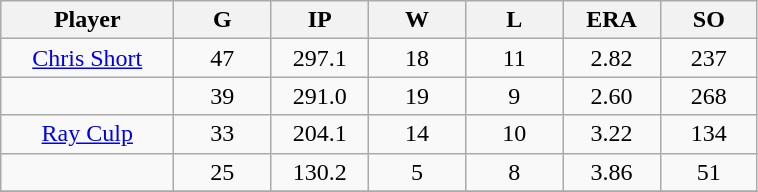<table class="wikitable sortable">
<tr>
<th bgcolor="#DDDDFF" width="16%">Player</th>
<th bgcolor="#DDDDFF" width="9%">G</th>
<th bgcolor="#DDDDFF" width="9%">IP</th>
<th bgcolor="#DDDDFF" width="9%">W</th>
<th bgcolor="#DDDDFF" width="9%">L</th>
<th bgcolor="#DDDDFF" width="9%">ERA</th>
<th bgcolor="#DDDDFF" width="9%">SO</th>
</tr>
<tr align="center">
<td><a href='#'>Chris Short</a></td>
<td>47</td>
<td>297.1</td>
<td>18</td>
<td>11</td>
<td>2.82</td>
<td>237</td>
</tr>
<tr align="center">
<td></td>
<td>39</td>
<td>291.0</td>
<td>19</td>
<td>9</td>
<td>2.60</td>
<td>268</td>
</tr>
<tr align="center">
<td><a href='#'>Ray Culp</a></td>
<td>33</td>
<td>204.1</td>
<td>14</td>
<td>10</td>
<td>3.22</td>
<td>134</td>
</tr>
<tr align="center">
<td></td>
<td>25</td>
<td>130.2</td>
<td>5</td>
<td>8</td>
<td>3.86</td>
<td>51</td>
</tr>
<tr align="center">
</tr>
</table>
